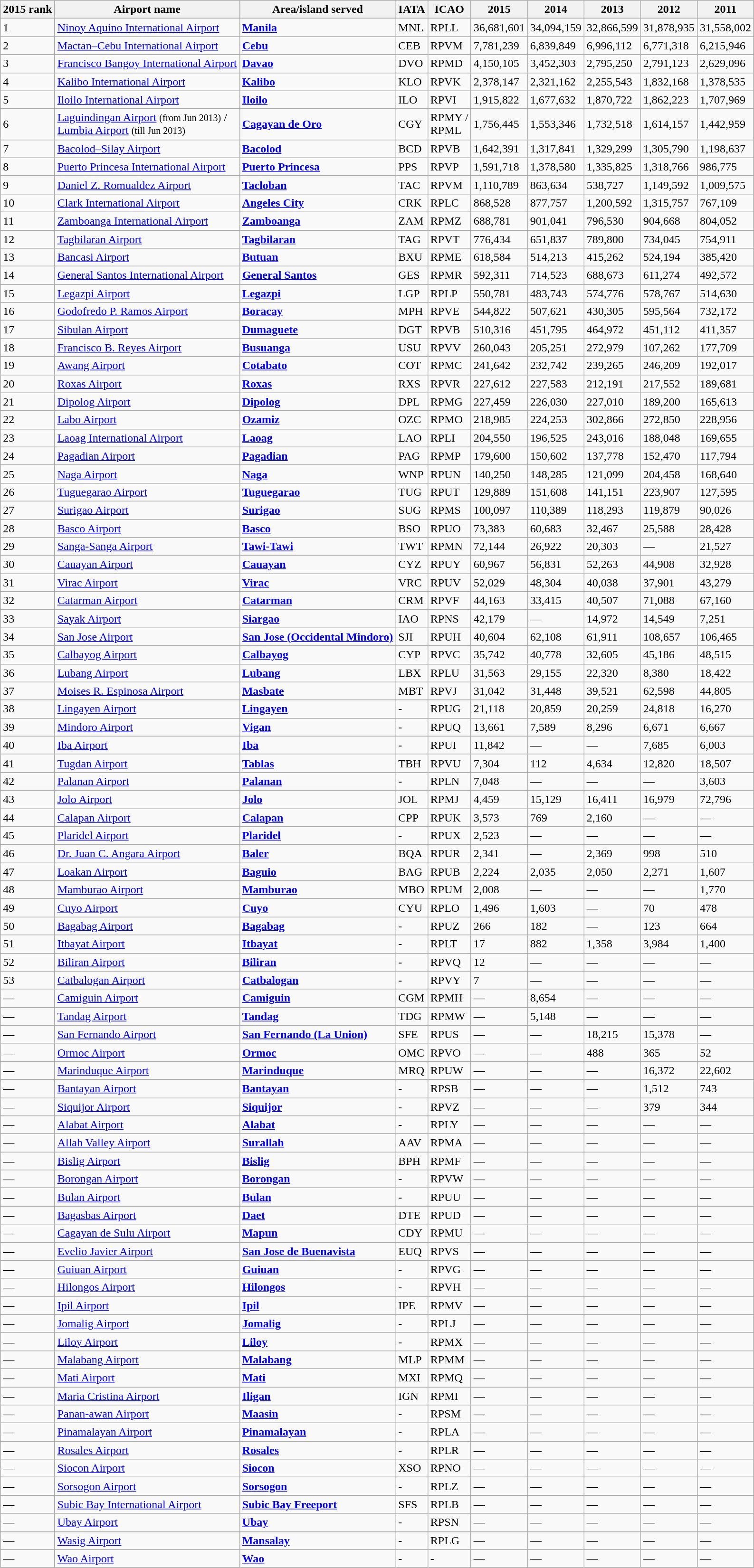<table class="sortable wikitable">
<tr>
<th>2015 rank</th>
<th>Airport name</th>
<th>Area/island served</th>
<th>IATA</th>
<th>ICAO</th>
<th data-sort-type="number">2015</th>
<th data-sort-type="number">2014</th>
<th data-sort-type="number">2013</th>
<th data-sort-type="number">2012</th>
<th data-sort-type="number">2011</th>
</tr>
<tr>
<td>1</td>
<td><a href='#'>Ninoy Aquino International Airport</a></td>
<td><strong><a href='#'>Manila</a></strong></td>
<td>MNL</td>
<td>RPLL</td>
<td>36,681,601</td>
<td>34,094,159</td>
<td>32,866,599</td>
<td>31,878,935</td>
<td>31,558,002</td>
</tr>
<tr>
<td>2</td>
<td><a href='#'>Mactan–Cebu International Airport</a></td>
<td><strong><a href='#'>Cebu</a></strong></td>
<td>CEB</td>
<td>RPVM</td>
<td>7,781,239</td>
<td>6,839,849</td>
<td>6,996,112</td>
<td>6,771,318</td>
<td>6,215,946</td>
</tr>
<tr>
<td>3</td>
<td><a href='#'>Francisco Bangoy International Airport</a></td>
<td><strong><a href='#'>Davao</a></strong></td>
<td>DVO</td>
<td>RPMD</td>
<td>4,150,105</td>
<td>3,452,303</td>
<td>2,795,250</td>
<td>2,791,123</td>
<td>2,629,096</td>
</tr>
<tr>
<td>4</td>
<td><a href='#'>Kalibo International Airport</a></td>
<td><strong><a href='#'>Kalibo</a></strong></td>
<td>KLO</td>
<td>RPVK</td>
<td>2,378,147</td>
<td>2,321,162</td>
<td>2,255,543</td>
<td>1,832,168</td>
<td>1,378,535</td>
</tr>
<tr>
<td>5</td>
<td><a href='#'>Iloilo International Airport</a></td>
<td><strong><a href='#'>Iloilo</a></strong></td>
<td>ILO</td>
<td>RPVI</td>
<td>1,915,822</td>
<td>1,677,632</td>
<td>1,870,722</td>
<td>1,862,223</td>
<td>1,707,969</td>
</tr>
<tr>
<td>6</td>
<td><a href='#'>Laguindingan Airport</a> <small>(from Jun 2013)</small> / <br><a href='#'>Lumbia Airport</a> <small>(till Jun 2013)</small></td>
<td><strong><a href='#'>Cagayan de Oro</a></strong></td>
<td>CGY</td>
<td>RPMY /<br>RPML</td>
<td>1,756,445</td>
<td>1,553,346</td>
<td>1,732,518</td>
<td>1,614,157</td>
<td>1,442,959</td>
</tr>
<tr>
<td>7</td>
<td><a href='#'>Bacolod–Silay Airport</a></td>
<td><strong><a href='#'>Bacolod</a></strong></td>
<td>BCD</td>
<td>RPVB</td>
<td>1,642,391</td>
<td>1,317,841</td>
<td>1,329,299</td>
<td>1,305,790</td>
<td>1,198,637</td>
</tr>
<tr>
<td>8</td>
<td><a href='#'>Puerto Princesa International Airport</a></td>
<td><strong><a href='#'>Puerto Princesa</a></strong></td>
<td>PPS</td>
<td>RPVP</td>
<td>1,591,718</td>
<td>1,378,580</td>
<td>1,335,825</td>
<td>1,318,766</td>
<td>986,775</td>
</tr>
<tr>
<td>9</td>
<td><a href='#'>Daniel Z. Romualdez Airport</a></td>
<td><strong><a href='#'>Tacloban</a></strong></td>
<td>TAC</td>
<td>RPVM</td>
<td>1,110,789</td>
<td>863,634</td>
<td>538,727</td>
<td>1,149,592</td>
<td>1,009,575</td>
</tr>
<tr>
<td>10</td>
<td><a href='#'>Clark International Airport</a></td>
<td><strong><a href='#'>Angeles City</a></strong></td>
<td>CRK</td>
<td>RPLC</td>
<td>868,528</td>
<td>877,757</td>
<td>1,200,592</td>
<td>1,315,757</td>
<td>767,109</td>
</tr>
<tr>
<td>11</td>
<td><a href='#'>Zamboanga International Airport</a></td>
<td><strong><a href='#'>Zamboanga</a></strong></td>
<td>ZAM</td>
<td>RPMZ</td>
<td>688,781</td>
<td>901,041</td>
<td>796,530</td>
<td>904,668</td>
<td>804,052</td>
</tr>
<tr>
<td>12</td>
<td><a href='#'>Tagbilaran Airport</a></td>
<td><strong><a href='#'>Tagbilaran</a></strong></td>
<td>TAG</td>
<td>RPVT</td>
<td>776,434</td>
<td>651,837</td>
<td>789,800</td>
<td>734,045</td>
<td>754,911</td>
</tr>
<tr>
<td>13</td>
<td><a href='#'>Bancasi Airport</a></td>
<td><strong><a href='#'>Butuan</a></strong></td>
<td>BXU</td>
<td>RPME</td>
<td>618,584</td>
<td>514,213</td>
<td>415,262</td>
<td>524,194</td>
<td>385,420</td>
</tr>
<tr>
<td>14</td>
<td><a href='#'>General Santos International Airport</a></td>
<td><strong><a href='#'>General Santos</a></strong></td>
<td>GES</td>
<td>RPMR</td>
<td>592,311</td>
<td>714,523</td>
<td>688,673</td>
<td>611,274</td>
<td>492,572</td>
</tr>
<tr>
<td>15</td>
<td><a href='#'>Legazpi Airport</a></td>
<td><strong><a href='#'>Legazpi</a></strong></td>
<td>LGP</td>
<td>RPLP</td>
<td>550,781</td>
<td>483,743</td>
<td>574,776</td>
<td>578,767</td>
<td>514,630</td>
</tr>
<tr>
<td>16</td>
<td><a href='#'>Godofredo P. Ramos Airport</a></td>
<td><strong><a href='#'>Boracay</a></strong></td>
<td>MPH</td>
<td>RPVE</td>
<td>544,822</td>
<td>507,621</td>
<td>430,305</td>
<td>595,564</td>
<td>732,172</td>
</tr>
<tr>
<td>17</td>
<td><a href='#'>Sibulan Airport</a></td>
<td><strong><a href='#'>Dumaguete</a></strong></td>
<td>DGT</td>
<td>RPVB</td>
<td>510,316</td>
<td>451,795</td>
<td>464,972</td>
<td>451,112</td>
<td>411,357</td>
</tr>
<tr>
<td>18</td>
<td><a href='#'>Francisco B. Reyes Airport</a></td>
<td><strong><a href='#'>Busuanga</a></strong></td>
<td>USU</td>
<td>RPVV</td>
<td>260,043</td>
<td>205,251</td>
<td>272,979</td>
<td>107,262</td>
<td>177,709</td>
</tr>
<tr>
<td>19</td>
<td><a href='#'>Awang Airport</a></td>
<td><strong><a href='#'>Cotabato</a></strong></td>
<td>COT</td>
<td>RPMC</td>
<td>241,642</td>
<td>232,742</td>
<td>239,265</td>
<td>246,209</td>
<td>192,017</td>
</tr>
<tr>
<td>20</td>
<td><a href='#'>Roxas Airport</a></td>
<td><strong><a href='#'>Roxas</a></strong></td>
<td>RXS</td>
<td>RPVR</td>
<td>227,612</td>
<td>227,583</td>
<td>212,191</td>
<td>217,552</td>
<td>189,681</td>
</tr>
<tr>
<td>21</td>
<td><a href='#'>Dipolog Airport</a></td>
<td><strong><a href='#'>Dipolog</a></strong></td>
<td>DPL</td>
<td>RPMG</td>
<td>227,459</td>
<td>226,030</td>
<td>227,010</td>
<td>189,200</td>
<td>165,613</td>
</tr>
<tr>
<td>22</td>
<td><a href='#'>Labo Airport</a></td>
<td><strong><a href='#'>Ozamiz</a></strong></td>
<td>OZC</td>
<td>RPMO</td>
<td>218,985</td>
<td>224,253</td>
<td>302,866</td>
<td>272,850</td>
<td>228,956</td>
</tr>
<tr>
<td>23</td>
<td><a href='#'>Laoag International Airport</a></td>
<td><strong><a href='#'>Laoag</a></strong></td>
<td>LAO</td>
<td>RPLI</td>
<td>204,550</td>
<td>196,525</td>
<td>243,016</td>
<td>188,048</td>
<td>169,655</td>
</tr>
<tr>
<td>24</td>
<td><a href='#'>Pagadian Airport</a></td>
<td><strong><a href='#'>Pagadian</a></strong></td>
<td>PAG</td>
<td>RPMP</td>
<td>179,600</td>
<td>150,602</td>
<td>137,778</td>
<td>152,470</td>
<td>117,794</td>
</tr>
<tr>
<td>25</td>
<td><a href='#'>Naga Airport</a></td>
<td><strong><a href='#'>Naga</a></strong></td>
<td>WNP</td>
<td>RPUN</td>
<td>140,250</td>
<td>148,285</td>
<td>121,099</td>
<td>204,458</td>
<td>168,640</td>
</tr>
<tr>
<td>26</td>
<td><a href='#'>Tuguegarao Airport</a></td>
<td><strong><a href='#'>Tuguegarao</a></strong></td>
<td>TUG</td>
<td>RPUT</td>
<td>129,889</td>
<td>151,608</td>
<td>141,151</td>
<td>223,907</td>
<td>127,595</td>
</tr>
<tr>
<td>27</td>
<td><a href='#'>Surigao Airport</a></td>
<td><strong><a href='#'>Surigao</a></strong></td>
<td>SUG</td>
<td>RPMS</td>
<td>100,097</td>
<td>110,389</td>
<td>118,293</td>
<td>119,879</td>
<td>90,026</td>
</tr>
<tr>
<td>28</td>
<td><a href='#'>Basco Airport</a></td>
<td><strong><a href='#'>Basco</a></strong></td>
<td>BSO</td>
<td>RPUO</td>
<td>73,383</td>
<td>60,683</td>
<td>32,467</td>
<td>25,588</td>
<td>28,428</td>
</tr>
<tr>
<td>29</td>
<td><a href='#'>Sanga-Sanga Airport</a></td>
<td><strong><a href='#'>Tawi-Tawi</a></strong></td>
<td>TWT</td>
<td>RPMN</td>
<td>72,144</td>
<td>26,922</td>
<td>20,303</td>
<td>—</td>
<td>21,527</td>
</tr>
<tr>
<td>30</td>
<td><a href='#'>Cauayan Airport</a></td>
<td><strong><a href='#'>Cauayan</a></strong></td>
<td>CYZ</td>
<td>RPUY</td>
<td>60,967</td>
<td>56,831</td>
<td>52,263</td>
<td>44,908</td>
<td>32,928</td>
</tr>
<tr>
<td>31</td>
<td><a href='#'>Virac Airport</a></td>
<td><strong><a href='#'>Virac</a></strong></td>
<td>VRC</td>
<td>RPUV</td>
<td>52,029</td>
<td>48,304</td>
<td>40,038</td>
<td>37,901</td>
<td>43,279</td>
</tr>
<tr>
<td>32</td>
<td><a href='#'>Catarman Airport</a></td>
<td><strong><a href='#'>Catarman</a></strong></td>
<td>CRM</td>
<td>RPVF</td>
<td>44,163</td>
<td>33,415</td>
<td>40,507</td>
<td>71,088</td>
<td>67,160</td>
</tr>
<tr>
<td>33</td>
<td><a href='#'>Sayak Airport</a></td>
<td><strong><a href='#'>Siargao</a></strong></td>
<td>IAO</td>
<td>RPNS</td>
<td>42,179</td>
<td>—</td>
<td>14,972</td>
<td>14,549</td>
<td>7,251</td>
</tr>
<tr>
<td>34</td>
<td><a href='#'>San Jose Airport</a></td>
<td><strong><a href='#'>San Jose (Occidental Mindoro)</a></strong></td>
<td>SJI</td>
<td>RPUH</td>
<td>40,604</td>
<td>62,108</td>
<td>61,911</td>
<td>108,657</td>
<td>106,465</td>
</tr>
<tr>
<td>35</td>
<td><a href='#'>Calbayog Airport</a></td>
<td><strong><a href='#'>Calbayog</a></strong></td>
<td>CYP</td>
<td>RPVC</td>
<td>35,742</td>
<td>40,778</td>
<td>32,605</td>
<td>45,186</td>
<td>48,515</td>
</tr>
<tr>
<td>36</td>
<td><a href='#'>Lubang Airport</a></td>
<td><strong><a href='#'>Lubang</a></strong></td>
<td>LBX</td>
<td>RPLU</td>
<td>31,563</td>
<td>29,155</td>
<td>22,320</td>
<td>8,380</td>
<td>18,422</td>
</tr>
<tr>
<td>37</td>
<td><a href='#'>Moises R. Espinosa Airport</a></td>
<td><strong><a href='#'>Masbate</a></strong></td>
<td>MBT</td>
<td>RPVJ</td>
<td>31,042</td>
<td>31,448</td>
<td>39,521</td>
<td>62,598</td>
<td>44,805</td>
</tr>
<tr>
<td>38</td>
<td><a href='#'>Lingayen Airport</a></td>
<td><strong><a href='#'>Lingayen</a></strong></td>
<td>-</td>
<td>RPUG</td>
<td>21,118</td>
<td>20,859</td>
<td>20,259</td>
<td>24,818</td>
<td>16,270</td>
</tr>
<tr>
<td>39</td>
<td><a href='#'>Mindoro Airport</a></td>
<td><strong><a href='#'>Vigan</a></strong></td>
<td>-</td>
<td>RPUQ</td>
<td>13,661</td>
<td>7,589</td>
<td>8,296</td>
<td>6,671</td>
<td>6,667</td>
</tr>
<tr>
<td>40</td>
<td><a href='#'>Iba Airport</a></td>
<td><strong><a href='#'>Iba</a></strong></td>
<td>-</td>
<td>RPUI</td>
<td>11,842</td>
<td>—</td>
<td>—</td>
<td>7,685</td>
<td>6,003</td>
</tr>
<tr>
<td>41</td>
<td><a href='#'>Tugdan Airport</a></td>
<td><strong><a href='#'>Tablas</a></strong></td>
<td>TBH</td>
<td>RPVU</td>
<td>7,304</td>
<td>112</td>
<td>4,634</td>
<td>12,820</td>
<td>18,507</td>
</tr>
<tr>
<td>42</td>
<td><a href='#'>Palanan Airport</a></td>
<td><strong><a href='#'>Palanan</a></strong></td>
<td>-</td>
<td>RPLN</td>
<td>7,048</td>
<td>—</td>
<td>—</td>
<td>—</td>
<td>3,603</td>
</tr>
<tr>
<td>43</td>
<td><a href='#'>Jolo Airport</a></td>
<td><strong><a href='#'>Jolo</a></strong></td>
<td>JOL</td>
<td>RPMJ</td>
<td>4,459</td>
<td>15,129</td>
<td>16,411</td>
<td>16,979</td>
<td>72,796</td>
</tr>
<tr>
<td>44</td>
<td><a href='#'>Calapan Airport</a></td>
<td><strong><a href='#'>Calapan</a></strong></td>
<td>CPP</td>
<td>RPUK</td>
<td>3,573</td>
<td>769</td>
<td>2,160</td>
<td>—</td>
<td>—</td>
</tr>
<tr>
<td>45</td>
<td><a href='#'>Plaridel Airport</a></td>
<td><strong><a href='#'>Plaridel</a></strong></td>
<td>-</td>
<td>RPUX</td>
<td>2,523</td>
<td>—</td>
<td>—</td>
<td>—</td>
<td>—</td>
</tr>
<tr>
<td>46</td>
<td><a href='#'>Dr. Juan C. Angara Airport</a></td>
<td><strong><a href='#'>Baler</a></strong></td>
<td>BQA</td>
<td>RPUR</td>
<td>2,341</td>
<td>—</td>
<td>2,369</td>
<td>998</td>
<td>510</td>
</tr>
<tr>
<td>47</td>
<td><a href='#'>Loakan Airport</a></td>
<td><strong><a href='#'>Baguio</a></strong></td>
<td>BAG</td>
<td>RPUB</td>
<td>2,224</td>
<td>2,035</td>
<td>2,050</td>
<td>2,271</td>
<td>1,607</td>
</tr>
<tr>
<td>48</td>
<td><a href='#'>Mamburao Airport</a></td>
<td><strong><a href='#'>Mamburao</a></strong></td>
<td>MBO</td>
<td>RPUM</td>
<td>2,008</td>
<td>—</td>
<td>—</td>
<td>—</td>
<td>1,770</td>
</tr>
<tr>
<td>49</td>
<td><a href='#'>Cuyo Airport</a></td>
<td><strong><a href='#'>Cuyo</a></strong></td>
<td>CYU</td>
<td>RPLO</td>
<td>1,496</td>
<td>1,603</td>
<td>—</td>
<td>70</td>
<td>478</td>
</tr>
<tr>
<td>50</td>
<td><a href='#'>Bagabag Airport</a></td>
<td><strong><a href='#'>Bagabag</a></strong></td>
<td>-</td>
<td>RPUZ</td>
<td>266</td>
<td>182</td>
<td>—</td>
<td>123</td>
<td>664</td>
</tr>
<tr>
<td>51</td>
<td><a href='#'>Itbayat Airport</a></td>
<td><strong><a href='#'>Itbayat</a></strong></td>
<td>-</td>
<td>RPLT</td>
<td>17</td>
<td>882</td>
<td>1,358</td>
<td>3,984</td>
<td>1,400</td>
</tr>
<tr>
<td>52</td>
<td><a href='#'>Biliran Airport</a></td>
<td><strong><a href='#'>Biliran</a></strong></td>
<td>-</td>
<td>RPVQ</td>
<td>12</td>
<td>—</td>
<td>—</td>
<td>—</td>
<td>—</td>
</tr>
<tr>
<td>53</td>
<td><a href='#'>Catbalogan Airport</a></td>
<td><strong><a href='#'>Catbalogan</a></strong></td>
<td>-</td>
<td>RPVY</td>
<td>7</td>
<td>—</td>
<td>—</td>
<td>—</td>
<td>—</td>
</tr>
<tr>
<td>—</td>
<td><a href='#'>Camiguin Airport</a></td>
<td><strong><a href='#'>Camiguin</a></strong></td>
<td>CGM</td>
<td>RPMH</td>
<td>—</td>
<td>8,654</td>
<td>—</td>
<td>—</td>
<td>—</td>
</tr>
<tr>
<td>—</td>
<td><a href='#'>Tandag Airport</a></td>
<td><strong><a href='#'>Tandag</a></strong></td>
<td>TDG</td>
<td>RPMW</td>
<td>—</td>
<td>5,148</td>
<td>—</td>
<td>—</td>
<td>—</td>
</tr>
<tr>
<td>—</td>
<td><a href='#'>San Fernando Airport</a></td>
<td><strong><a href='#'>San Fernando (La Union)</a></strong></td>
<td>SFE</td>
<td>RPUS</td>
<td>—</td>
<td>—</td>
<td>18,215</td>
<td>15,378</td>
<td>—</td>
</tr>
<tr>
<td>—</td>
<td><a href='#'>Ormoc Airport</a></td>
<td><strong><a href='#'>Ormoc</a></strong></td>
<td>OMC</td>
<td>RPVO</td>
<td>—</td>
<td>—</td>
<td>488</td>
<td>365</td>
<td>52</td>
</tr>
<tr>
<td>—</td>
<td><a href='#'>Marinduque Airport</a></td>
<td><strong><a href='#'>Marinduque</a></strong></td>
<td>MRQ</td>
<td>RPUW</td>
<td>—</td>
<td>—</td>
<td>—</td>
<td>16,372</td>
<td>22,602</td>
</tr>
<tr>
<td>—</td>
<td><a href='#'>Bantayan Airport</a></td>
<td><strong><a href='#'>Bantayan</a></strong></td>
<td>-</td>
<td>RPSB</td>
<td>—</td>
<td>—</td>
<td>—</td>
<td>1,512</td>
<td>743</td>
</tr>
<tr>
<td>—</td>
<td><a href='#'>Siquijor Airport</a></td>
<td><strong><a href='#'>Siquijor</a></strong></td>
<td>-</td>
<td>RPVZ</td>
<td>—</td>
<td>—</td>
<td>—</td>
<td>379</td>
<td>344</td>
</tr>
<tr>
<td>—</td>
<td><a href='#'>Alabat Airport</a></td>
<td><strong><a href='#'>Alabat</a></strong></td>
<td>-</td>
<td>RPLY</td>
<td>—</td>
<td>—</td>
<td>—</td>
<td>—</td>
<td>—</td>
</tr>
<tr>
<td>—</td>
<td><a href='#'>Allah Valley Airport</a></td>
<td><strong><a href='#'>Surallah</a></strong></td>
<td>AAV</td>
<td>RPMA</td>
<td>—</td>
<td>—</td>
<td>—</td>
<td>—</td>
<td>—</td>
</tr>
<tr>
<td>—</td>
<td><a href='#'>Bislig Airport</a></td>
<td><strong><a href='#'>Bislig</a></strong></td>
<td>BPH</td>
<td>RPMF</td>
<td>—</td>
<td>—</td>
<td>—</td>
<td>—</td>
<td>—</td>
</tr>
<tr>
<td>—</td>
<td><a href='#'>Borongan Airport</a></td>
<td><strong><a href='#'>Borongan</a></strong></td>
<td>-</td>
<td>RPVW</td>
<td>—</td>
<td>—</td>
<td>—</td>
<td>—</td>
<td>—</td>
</tr>
<tr>
<td>—</td>
<td><a href='#'>Bulan Airport</a></td>
<td><strong><a href='#'>Bulan</a></strong></td>
<td>-</td>
<td>RPUU</td>
<td>—</td>
<td>—</td>
<td>—</td>
<td>—</td>
<td>—</td>
</tr>
<tr>
<td>—</td>
<td><a href='#'>Bagasbas Airport</a></td>
<td><strong><a href='#'>Daet</a></strong></td>
<td>DTE</td>
<td>RPUD</td>
<td>—</td>
<td>—</td>
<td>—</td>
<td>—</td>
<td>—</td>
</tr>
<tr>
<td>—</td>
<td><a href='#'>Cagayan de Sulu Airport</a></td>
<td><strong><a href='#'>Mapun</a></strong></td>
<td>CDY</td>
<td>RPMU</td>
<td>—</td>
<td>—</td>
<td>—</td>
<td>—</td>
<td>—</td>
</tr>
<tr>
<td>—</td>
<td><a href='#'>Evelio Javier Airport</a></td>
<td><strong><a href='#'>San Jose de Buenavista</a></strong></td>
<td>EUQ</td>
<td>RPVS</td>
<td>—</td>
<td>—</td>
<td>—</td>
<td>—</td>
<td>—</td>
</tr>
<tr>
<td>—</td>
<td><a href='#'>Guiuan Airport</a></td>
<td><strong><a href='#'>Guiuan</a></strong></td>
<td>-</td>
<td>RPVG</td>
<td>—</td>
<td>—</td>
<td>—</td>
<td>—</td>
<td>—</td>
</tr>
<tr>
<td>—</td>
<td><a href='#'>Hilongos Airport</a></td>
<td><strong><a href='#'>Hilongos</a></strong></td>
<td>-</td>
<td>RPVH</td>
<td>—</td>
<td>—</td>
<td>—</td>
<td>—</td>
<td>—</td>
</tr>
<tr>
<td>—</td>
<td><a href='#'>Ipil Airport</a></td>
<td><strong><a href='#'>Ipil</a></strong></td>
<td>IPE</td>
<td>RPMV</td>
<td>—</td>
<td>—</td>
<td>—</td>
<td>—</td>
<td>—</td>
</tr>
<tr>
<td>—</td>
<td><a href='#'>Jomalig Airport</a></td>
<td><strong><a href='#'>Jomalig</a></strong></td>
<td>-</td>
<td>RPLJ</td>
<td>—</td>
<td>—</td>
<td>—</td>
<td>—</td>
<td>—</td>
</tr>
<tr>
<td>—</td>
<td><a href='#'>Liloy Airport</a></td>
<td><strong><a href='#'>Liloy</a></strong></td>
<td>-</td>
<td>RPMX</td>
<td>—</td>
<td>—</td>
<td>—</td>
<td>—</td>
<td>—</td>
</tr>
<tr>
<td>—</td>
<td><a href='#'>Malabang Airport</a></td>
<td><strong><a href='#'>Malabang</a></strong></td>
<td>MLP</td>
<td>RPMM</td>
<td>—</td>
<td>—</td>
<td>—</td>
<td>—</td>
<td>—</td>
</tr>
<tr>
<td>—</td>
<td><a href='#'>Mati Airport</a></td>
<td><strong><a href='#'>Mati</a></strong></td>
<td>MXI</td>
<td>RPMQ</td>
<td>—</td>
<td>—</td>
<td>—</td>
<td>—</td>
<td>—</td>
</tr>
<tr>
<td>—</td>
<td><a href='#'>Maria Cristina Airport</a></td>
<td><strong><a href='#'>Iligan</a></strong></td>
<td>IGN</td>
<td>RPMI</td>
<td>—</td>
<td>—</td>
<td>—</td>
<td>—</td>
<td>—</td>
</tr>
<tr>
<td>—</td>
<td><a href='#'>Panan-awan Airport</a></td>
<td><strong><a href='#'>Maasin</a></strong></td>
<td>-</td>
<td>RPSM</td>
<td>—</td>
<td>—</td>
<td>—</td>
<td>—</td>
<td>—</td>
</tr>
<tr>
<td>—</td>
<td><a href='#'>Pinamalayan Airport</a></td>
<td><strong><a href='#'>Pinamalayan</a></strong></td>
<td>-</td>
<td>RPLA</td>
<td>—</td>
<td>—</td>
<td>—</td>
<td>—</td>
<td>—</td>
</tr>
<tr>
<td>—</td>
<td><a href='#'>Rosales Airport</a></td>
<td><strong><a href='#'>Rosales</a></strong></td>
<td>-</td>
<td>RPLR</td>
<td>—</td>
<td>—</td>
<td>—</td>
<td>—</td>
<td>—</td>
</tr>
<tr>
<td>—</td>
<td><a href='#'>Siocon Airport</a></td>
<td><strong><a href='#'>Siocon</a></strong></td>
<td>XSO</td>
<td>RPNO</td>
<td>—</td>
<td>—</td>
<td>—</td>
<td>—</td>
<td>—</td>
</tr>
<tr>
<td>—</td>
<td><a href='#'>Sorsogon Airport</a></td>
<td><strong><a href='#'>Sorsogon</a></strong></td>
<td>-</td>
<td>RPLZ</td>
<td>—</td>
<td>—</td>
<td>—</td>
<td>—</td>
<td>—</td>
</tr>
<tr>
<td>—</td>
<td><a href='#'>Subic Bay International Airport</a></td>
<td><strong><a href='#'>Subic Bay Freeport</a></strong></td>
<td>SFS</td>
<td>RPLB</td>
<td>—</td>
<td>—</td>
<td>—</td>
<td>—</td>
<td>—</td>
</tr>
<tr>
<td>—</td>
<td><a href='#'>Ubay Airport</a></td>
<td><strong><a href='#'>Ubay</a></strong></td>
<td>-</td>
<td>RPSN</td>
<td>—</td>
<td>—</td>
<td>—</td>
<td>—</td>
<td>—</td>
</tr>
<tr>
<td>—</td>
<td><a href='#'>Wasig Airport</a></td>
<td><strong><a href='#'>Mansalay</a></strong></td>
<td>-</td>
<td>RPLG</td>
<td>—</td>
<td>—</td>
<td>—</td>
<td>—</td>
<td>—</td>
</tr>
<tr>
<td>—</td>
<td><a href='#'>Wao Airport</a></td>
<td><strong><a href='#'>Wao</a></strong></td>
<td>-</td>
<td>-</td>
<td>—</td>
<td>—</td>
<td>—</td>
<td>—</td>
<td>—</td>
</tr>
</table>
